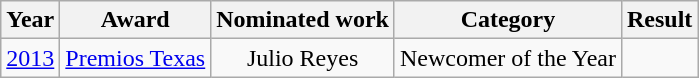<table class="wikitable plainrowheaders" style="text-align:center;">
<tr>
<th>Year</th>
<th>Award</th>
<th>Nominated work</th>
<th>Category</th>
<th>Result</th>
</tr>
<tr>
<td><a href='#'>2013</a></td>
<td><a href='#'>Premios Texas</a></td>
<td>Julio Reyes</td>
<td>Newcomer of the Year</td>
<td></td>
</tr>
</table>
